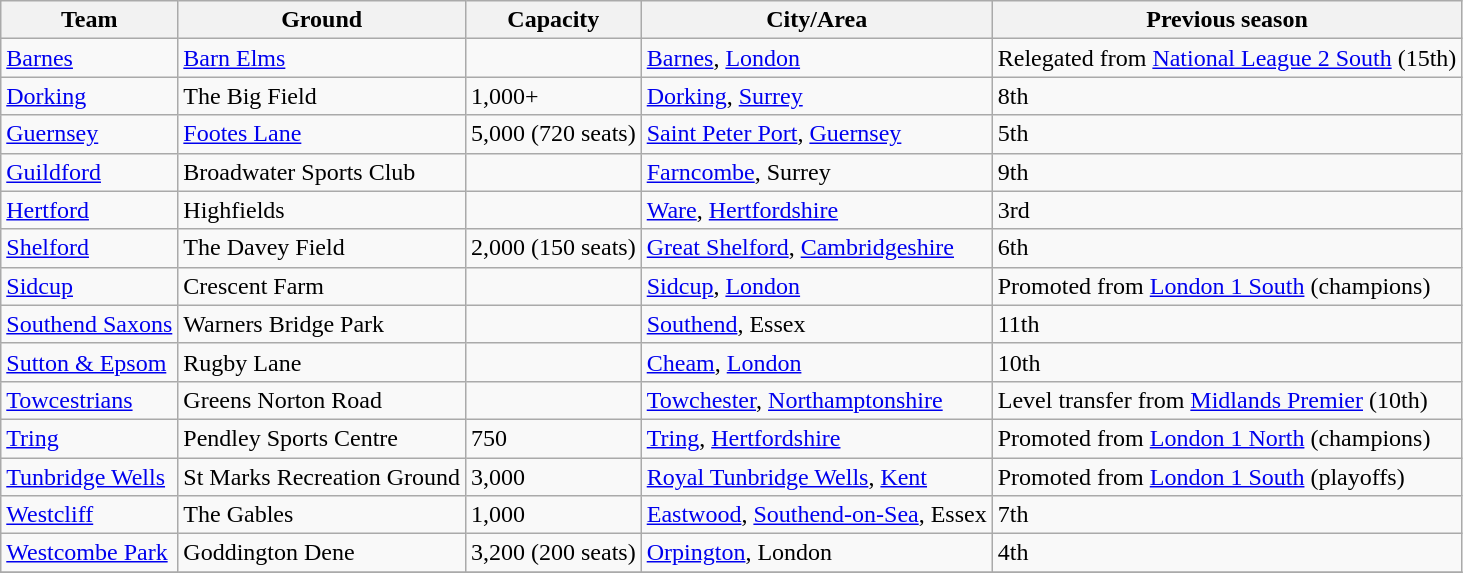<table class="wikitable sortable">
<tr>
<th>Team</th>
<th>Ground</th>
<th>Capacity</th>
<th>City/Area</th>
<th>Previous season</th>
</tr>
<tr>
<td><a href='#'>Barnes</a></td>
<td><a href='#'>Barn Elms</a></td>
<td></td>
<td><a href='#'>Barnes</a>, <a href='#'>London</a></td>
<td>Relegated from <a href='#'>National League 2 South</a> (15th)</td>
</tr>
<tr>
<td><a href='#'>Dorking</a></td>
<td>The Big Field</td>
<td>1,000+</td>
<td><a href='#'>Dorking</a>, <a href='#'>Surrey</a></td>
<td>8th</td>
</tr>
<tr>
<td><a href='#'>Guernsey</a></td>
<td><a href='#'>Footes Lane</a></td>
<td>5,000 (720 seats)</td>
<td><a href='#'>Saint Peter Port</a>, <a href='#'>Guernsey</a></td>
<td>5th</td>
</tr>
<tr>
<td><a href='#'>Guildford</a></td>
<td>Broadwater Sports Club</td>
<td></td>
<td><a href='#'>Farncombe</a>, Surrey</td>
<td>9th</td>
</tr>
<tr>
<td><a href='#'>Hertford</a></td>
<td>Highfields</td>
<td></td>
<td><a href='#'>Ware</a>, <a href='#'>Hertfordshire</a></td>
<td>3rd</td>
</tr>
<tr>
<td><a href='#'>Shelford</a></td>
<td>The Davey Field</td>
<td>2,000 (150 seats)</td>
<td><a href='#'>Great Shelford</a>, <a href='#'>Cambridgeshire</a></td>
<td>6th</td>
</tr>
<tr>
<td><a href='#'>Sidcup</a></td>
<td>Crescent Farm</td>
<td></td>
<td><a href='#'>Sidcup</a>, <a href='#'>London</a></td>
<td>Promoted from <a href='#'>London 1 South</a> (champions)</td>
</tr>
<tr>
<td><a href='#'>Southend Saxons</a></td>
<td>Warners Bridge Park</td>
<td></td>
<td><a href='#'>Southend</a>, Essex</td>
<td>11th</td>
</tr>
<tr>
<td><a href='#'>Sutton & Epsom</a></td>
<td>Rugby Lane</td>
<td></td>
<td><a href='#'>Cheam</a>, <a href='#'>London</a></td>
<td>10th</td>
</tr>
<tr>
<td><a href='#'>Towcestrians</a></td>
<td>Greens Norton Road</td>
<td></td>
<td><a href='#'>Towchester</a>, <a href='#'>Northamptonshire</a></td>
<td>Level transfer from <a href='#'>Midlands Premier</a> (10th)</td>
</tr>
<tr>
<td><a href='#'>Tring</a></td>
<td>Pendley Sports Centre</td>
<td>750</td>
<td><a href='#'>Tring</a>, <a href='#'>Hertfordshire</a></td>
<td>Promoted from <a href='#'>London 1 North</a> (champions)</td>
</tr>
<tr>
<td><a href='#'>Tunbridge Wells</a></td>
<td>St Marks Recreation Ground</td>
<td>3,000</td>
<td><a href='#'>Royal Tunbridge Wells</a>, <a href='#'>Kent</a></td>
<td>Promoted from <a href='#'>London 1 South</a> (playoffs)</td>
</tr>
<tr>
<td><a href='#'>Westcliff</a></td>
<td>The Gables</td>
<td>1,000</td>
<td><a href='#'>Eastwood</a>, <a href='#'>Southend-on-Sea</a>, Essex</td>
<td>7th</td>
</tr>
<tr>
<td><a href='#'>Westcombe Park</a></td>
<td>Goddington Dene</td>
<td>3,200 (200 seats)</td>
<td><a href='#'>Orpington</a>, London</td>
<td>4th</td>
</tr>
<tr>
</tr>
</table>
